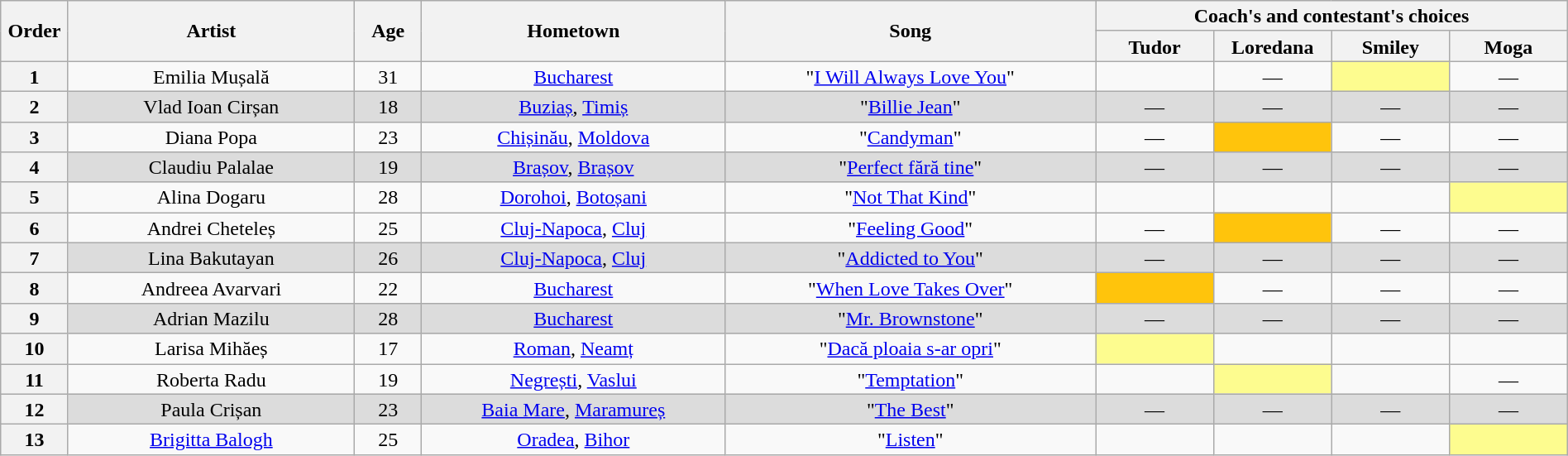<table class="wikitable" style="text-align:center; line-height:17px; width:100%;">
<tr>
<th scope="col" rowspan="2" style="width:04%;">Order</th>
<th scope="col" rowspan="2" style="width:17%;">Artist</th>
<th scope="col" rowspan="2" style="width:04%;">Age</th>
<th scope="col" rowspan="2" style="width:18%;">Hometown</th>
<th scope="col" rowspan="2" style="width:22%;">Song</th>
<th scope="col" colspan="4" style="width:24%;">Coach's and contestant's choices</th>
</tr>
<tr>
<th style="width:07%;">Tudor</th>
<th style="width:07%;">Loredana</th>
<th style="width:07%;">Smiley</th>
<th style="width:07%;">Moga</th>
</tr>
<tr>
<th>1</th>
<td>Emilia Mușală</td>
<td>31</td>
<td><a href='#'>Bucharest</a></td>
<td>"<a href='#'>I Will Always Love You</a>"</td>
<td><strong></strong></td>
<td>—</td>
<td style="background:#FDFC8F;"><strong></strong></td>
<td>—</td>
</tr>
<tr style="background:#DCDCDC;">
<th>2</th>
<td>Vlad Ioan Cirșan</td>
<td>18</td>
<td><a href='#'>Buziaș</a>, <a href='#'>Timiș</a></td>
<td>"<a href='#'>Billie Jean</a>"</td>
<td>—</td>
<td>—</td>
<td>—</td>
<td>—</td>
</tr>
<tr>
<th>3</th>
<td>Diana Popa</td>
<td>23</td>
<td><a href='#'>Chișinău</a>, <a href='#'>Moldova</a></td>
<td>"<a href='#'>Candyman</a>"</td>
<td>—</td>
<td style="background:#FFC40C;"><strong></strong></td>
<td>—</td>
<td>—</td>
</tr>
<tr style="background:#DCDCDC;">
<th>4</th>
<td>Claudiu Palalae</td>
<td>19</td>
<td><a href='#'>Brașov</a>, <a href='#'>Brașov</a></td>
<td>"<a href='#'>Perfect fără tine</a>"</td>
<td>—</td>
<td>—</td>
<td>—</td>
<td>—</td>
</tr>
<tr>
<th>5</th>
<td>Alina Dogaru</td>
<td>28</td>
<td><a href='#'>Dorohoi</a>, <a href='#'>Botoșani</a></td>
<td>"<a href='#'>Not That Kind</a>"</td>
<td><strong></strong></td>
<td><strong></strong></td>
<td><strong></strong></td>
<td style="background:#FDFC8F;"><strong></strong></td>
</tr>
<tr>
<th>6</th>
<td>Andrei Cheteleș</td>
<td>25</td>
<td><a href='#'>Cluj-Napoca</a>, <a href='#'>Cluj</a></td>
<td>"<a href='#'>Feeling Good</a>"</td>
<td>—</td>
<td style="background:#FFC40C;"><strong></strong></td>
<td>—</td>
<td>—</td>
</tr>
<tr style="background:#DCDCDC;">
<th>7</th>
<td>Lina Bakutayan</td>
<td>26</td>
<td><a href='#'>Cluj-Napoca</a>, <a href='#'>Cluj</a></td>
<td>"<a href='#'>Addicted to You</a>"</td>
<td>—</td>
<td>—</td>
<td>—</td>
<td>—</td>
</tr>
<tr>
<th>8</th>
<td>Andreea Avarvari</td>
<td>22</td>
<td><a href='#'>Bucharest</a></td>
<td>"<a href='#'>When Love Takes Over</a>"</td>
<td style="background:#FFC40C;"><strong></strong></td>
<td>—</td>
<td>—</td>
<td>—</td>
</tr>
<tr style="background:#DCDCDC;">
<th>9</th>
<td>Adrian Mazilu</td>
<td>28</td>
<td><a href='#'>Bucharest</a></td>
<td>"<a href='#'>Mr. Brownstone</a>"</td>
<td>—</td>
<td>—</td>
<td>—</td>
<td>—</td>
</tr>
<tr>
<th>10</th>
<td>Larisa Mihăeș</td>
<td>17</td>
<td><a href='#'>Roman</a>, <a href='#'>Neamț</a></td>
<td>"<a href='#'>Dacă ploaia s-ar opri</a>"</td>
<td style="background:#FDFC8F;"><strong></strong></td>
<td><strong></strong></td>
<td><strong></strong></td>
<td><strong></strong></td>
</tr>
<tr>
<th>11</th>
<td>Roberta Radu</td>
<td>19</td>
<td><a href='#'>Negrești</a>, <a href='#'>Vaslui</a></td>
<td>"<a href='#'>Temptation</a>"</td>
<td><strong></strong></td>
<td style="background:#FDFC8F;"><strong></strong></td>
<td><strong></strong></td>
<td>—</td>
</tr>
<tr style="background:#DCDCDC;">
<th>12</th>
<td>Paula Crișan</td>
<td>23</td>
<td><a href='#'>Baia Mare</a>, <a href='#'>Maramureș</a></td>
<td>"<a href='#'>The Best</a>"</td>
<td>—</td>
<td>—</td>
<td>—</td>
<td>—</td>
</tr>
<tr>
<th>13</th>
<td><a href='#'>Brigitta Balogh</a></td>
<td>25</td>
<td><a href='#'>Oradea</a>, <a href='#'>Bihor</a></td>
<td>"<a href='#'>Listen</a>"</td>
<td><strong></strong></td>
<td><strong></strong></td>
<td><strong></strong></td>
<td style="background:#FDFC8F;"><strong></strong></td>
</tr>
</table>
